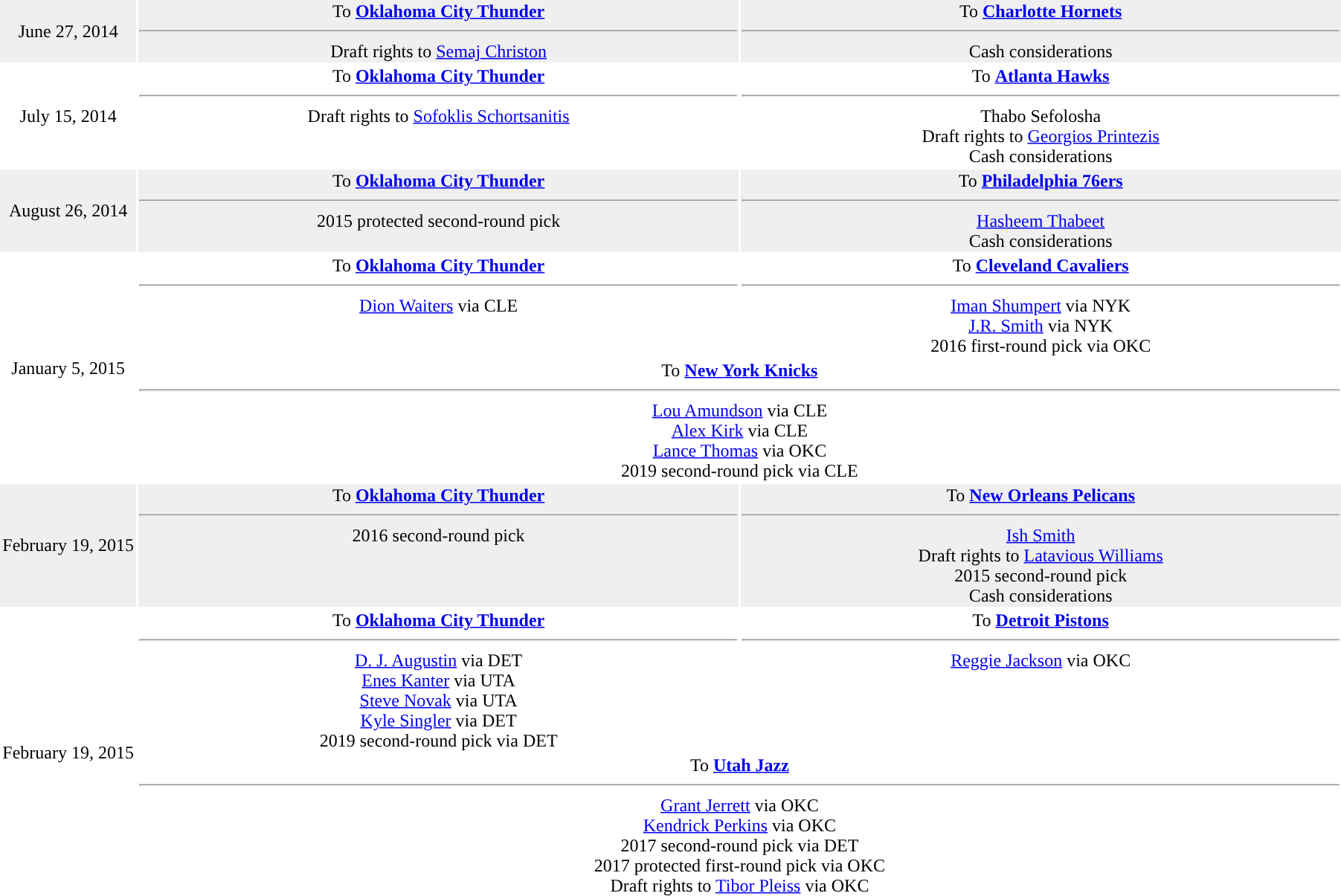<table style="text-align: center">
<tr style="background:#eeee">
<td style="width:10%">June 27, 2014</td>
<td style="width:31%; vertical-align:top;">To <strong><a href='#'>Oklahoma City Thunder</a></strong><hr>Draft rights to <a href='#'>Semaj Christon</a></td>
<td style="width:31%; vertical-align:top;">To <strong><a href='#'>Charlotte Hornets</a></strong><hr>Cash considerations</td>
</tr>
<tr>
<td style="width:10%">July 15, 2014</td>
<td style="width:31%; vertical-align:top;">To <strong><a href='#'>Oklahoma City Thunder</a></strong><hr>Draft rights to <a href='#'>Sofoklis Schortsanitis</a></td>
<td style="width:31%; vertical-align:top;">To <strong><a href='#'>Atlanta Hawks</a></strong><hr>Thabo Sefolosha<br>Draft rights to <a href='#'>Georgios Printezis</a><br>Cash considerations</td>
</tr>
<tr style="background:#eeee">
<td style="width:10%">August 26, 2014</td>
<td style="width:31%; vertical-align:top;">To <strong><a href='#'>Oklahoma City Thunder</a></strong><hr>2015 protected second-round pick</td>
<td style="width:31%; vertical-align:top;">To <strong><a href='#'>Philadelphia 76ers</a></strong><hr><a href='#'>Hasheem Thabeet</a><br>Cash considerations</td>
</tr>
<tr>
<td style="width:10%" rowspan=2>January 5, 2015</td>
<td style="width:44%; vertical-align:top;">To <strong><a href='#'>Oklahoma City Thunder</a></strong><hr><a href='#'>Dion Waiters</a> via CLE</td>
<td style="width:44%; vertical-align:top;">To <strong><a href='#'>Cleveland Cavaliers</a></strong><hr><a href='#'>Iman Shumpert</a> via NYK<br><a href='#'>J.R. Smith</a> via NYK<br>2016 first-round pick via OKC</td>
</tr>
<tr>
<td colspan="3">To <strong><a href='#'>New York Knicks</a></strong><hr><a href='#'>Lou Amundson</a> via CLE<br><a href='#'>Alex Kirk</a> via CLE<br><a href='#'>Lance Thomas</a> via OKC<br>2019 second-round pick via CLE</td>
</tr>
<tr style="background:#eeee">
<td style="width:10%">February 19, 2015</td>
<td style="width:31%; vertical-align:top;">To <strong><a href='#'>Oklahoma City Thunder</a></strong><hr>2016 second-round pick</td>
<td style="width:31%; vertical-align:top;">To <strong><a href='#'>New Orleans Pelicans</a></strong><hr><a href='#'>Ish Smith</a><br>Draft rights to <a href='#'>Latavious Williams</a><br>2015 second-round pick<br>Cash considerations</td>
</tr>
<tr>
<td style="width:10%" rowspan=2>February 19, 2015</td>
<td style="width:44%; vertical-align:top;">To <strong><a href='#'>Oklahoma City Thunder</a></strong><hr><a href='#'>D. J. Augustin</a> via DET<br><a href='#'>Enes Kanter</a> via UTA<br><a href='#'>Steve Novak</a> via UTA<br><a href='#'>Kyle Singler</a> via DET<br>2019 second-round pick via DET</td>
<td style="width:44%; vertical-align:top;">To <strong><a href='#'>Detroit Pistons</a></strong><hr><a href='#'>Reggie Jackson</a> via OKC</td>
</tr>
<tr>
<td colspan="3">To <strong><a href='#'>Utah Jazz</a></strong><hr><a href='#'>Grant Jerrett</a> via OKC<br><a href='#'>Kendrick Perkins</a> via OKC<br>2017 second-round pick via DET<br>2017 protected first-round pick via OKC<br>Draft rights to <a href='#'>Tibor Pleiss</a> via OKC</td>
</tr>
</table>
